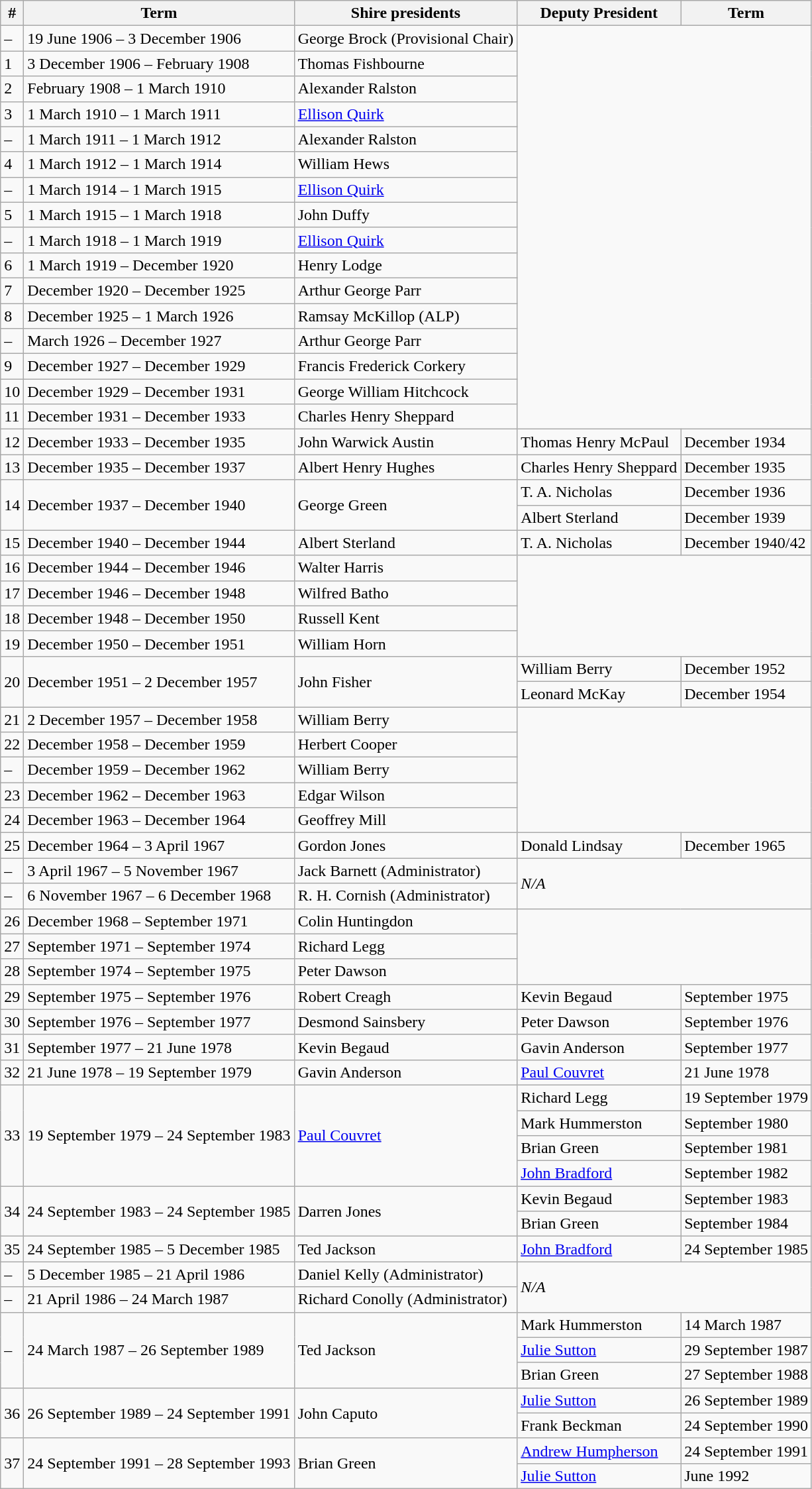<table class="wikitable">
<tr>
<th>#</th>
<th>Term</th>
<th>Shire presidents</th>
<th>Deputy President</th>
<th>Term</th>
</tr>
<tr>
<td>–</td>
<td>19 June 1906 – 3 December 1906</td>
<td>George Brock (Provisional Chair)</td>
</tr>
<tr>
<td>1</td>
<td>3 December 1906 – February 1908</td>
<td>Thomas Fishbourne</td>
</tr>
<tr>
<td>2</td>
<td>February 1908 – 1 March 1910</td>
<td>Alexander Ralston</td>
</tr>
<tr>
<td>3</td>
<td>1 March 1910 – 1 March 1911</td>
<td><a href='#'>Ellison Quirk</a></td>
</tr>
<tr>
<td>–</td>
<td>1 March 1911 – 1 March 1912</td>
<td>Alexander Ralston</td>
</tr>
<tr>
<td>4</td>
<td>1 March 1912 – 1 March 1914</td>
<td>William Hews</td>
</tr>
<tr>
<td>–</td>
<td>1 March 1914 – 1 March 1915</td>
<td><a href='#'>Ellison Quirk</a></td>
</tr>
<tr>
<td>5</td>
<td>1 March 1915 – 1 March 1918</td>
<td>John Duffy</td>
</tr>
<tr>
<td>–</td>
<td>1 March 1918 – 1 March 1919</td>
<td><a href='#'>Ellison Quirk</a></td>
</tr>
<tr>
<td>6</td>
<td>1 March 1919 – December 1920</td>
<td>Henry Lodge</td>
</tr>
<tr>
<td>7</td>
<td>December 1920 – December 1925</td>
<td>Arthur George Parr</td>
</tr>
<tr>
<td>8</td>
<td>December 1925 – 1 March 1926</td>
<td>Ramsay McKillop (ALP)</td>
</tr>
<tr>
<td>–</td>
<td>March 1926 – December 1927</td>
<td>Arthur George Parr</td>
</tr>
<tr>
<td>9</td>
<td>December 1927 – December 1929</td>
<td>Francis Frederick Corkery</td>
</tr>
<tr>
<td>10</td>
<td>December 1929 – December 1931</td>
<td>George William Hitchcock</td>
</tr>
<tr>
<td>11</td>
<td>December 1931 – December 1933</td>
<td>Charles Henry Sheppard</td>
</tr>
<tr>
<td>12</td>
<td>December 1933 – December 1935</td>
<td>John Warwick Austin</td>
<td>Thomas Henry McPaul</td>
<td>December 1934</td>
</tr>
<tr>
<td rowspan="2">13</td>
<td rowspan="2">December 1935 – December 1937</td>
<td rowspan="2">Albert Henry Hughes</td>
<td>Charles Henry Sheppard</td>
<td>December 1935</td>
</tr>
<tr>
<td rowspan="2">T. A. Nicholas</td>
<td rowspan="2">December 1936</td>
</tr>
<tr>
<td rowspan="2">14</td>
<td rowspan="2">December 1937 – December 1940</td>
<td rowspan="2">George Green</td>
</tr>
<tr>
<td>Albert Sterland</td>
<td>December 1939</td>
</tr>
<tr>
<td>15</td>
<td>December 1940 – December 1944</td>
<td>Albert Sterland</td>
<td>T. A. Nicholas</td>
<td>December 1940/42</td>
</tr>
<tr>
<td>16</td>
<td>December 1944 – December 1946</td>
<td>Walter Harris</td>
</tr>
<tr>
<td>17</td>
<td>December 1946 – December 1948</td>
<td>Wilfred Batho</td>
</tr>
<tr>
<td>18</td>
<td>December 1948 – December 1950</td>
<td>Russell Kent</td>
</tr>
<tr>
<td>19</td>
<td>December 1950 – December 1951</td>
<td>William Horn</td>
</tr>
<tr>
<td rowspan="2">20</td>
<td rowspan="2">December 1951 – 2 December 1957</td>
<td rowspan="2">John Fisher</td>
<td>William Berry</td>
<td>December 1952</td>
</tr>
<tr>
<td>Leonard McKay</td>
<td>December 1954</td>
</tr>
<tr>
<td>21</td>
<td>2 December 1957 – December 1958</td>
<td>William Berry</td>
</tr>
<tr>
<td>22</td>
<td>December 1958 – December 1959</td>
<td>Herbert Cooper</td>
</tr>
<tr>
<td>–</td>
<td>December 1959 – December 1962</td>
<td>William Berry</td>
</tr>
<tr>
<td>23</td>
<td>December 1962 – December 1963</td>
<td>Edgar Wilson</td>
</tr>
<tr>
<td>24</td>
<td>December 1963 – December 1964</td>
<td>Geoffrey Mill</td>
</tr>
<tr>
<td>25</td>
<td>December 1964 – 3 April 1967</td>
<td>Gordon Jones</td>
<td>Donald Lindsay</td>
<td>December 1965</td>
</tr>
<tr>
<td>–</td>
<td>3 April 1967 – 5 November 1967</td>
<td>Jack Barnett (Administrator)</td>
<td rowspan="2" colspan="2"><em>N/A</em></td>
</tr>
<tr>
<td>–</td>
<td>6 November 1967 – 6 December 1968</td>
<td>R. H. Cornish (Administrator)</td>
</tr>
<tr>
<td>26</td>
<td>December 1968 – September 1971</td>
<td>Colin Huntingdon</td>
</tr>
<tr>
<td>27</td>
<td>September 1971 – September 1974</td>
<td>Richard Legg</td>
</tr>
<tr>
<td>28</td>
<td>September 1974 – September 1975</td>
<td>Peter Dawson</td>
</tr>
<tr>
<td>29</td>
<td>September 1975 – September 1976</td>
<td>Robert Creagh</td>
<td>Kevin Begaud</td>
<td>September 1975</td>
</tr>
<tr>
<td>30</td>
<td>September 1976 – September 1977</td>
<td>Desmond Sainsbery</td>
<td>Peter Dawson</td>
<td>September 1976</td>
</tr>
<tr>
<td>31</td>
<td>September 1977 – 21 June 1978</td>
<td>Kevin Begaud</td>
<td>Gavin Anderson</td>
<td>September 1977</td>
</tr>
<tr>
<td>32</td>
<td>21 June 1978 – 19 September 1979</td>
<td>Gavin Anderson</td>
<td><a href='#'>Paul Couvret</a></td>
<td>21 June 1978</td>
</tr>
<tr>
<td rowspan="4">33</td>
<td rowspan="4">19 September 1979 – 24 September 1983</td>
<td rowspan="4"><a href='#'>Paul Couvret</a></td>
<td>Richard Legg</td>
<td>19 September 1979</td>
</tr>
<tr>
<td>Mark Hummerston</td>
<td>September 1980</td>
</tr>
<tr>
<td>Brian Green</td>
<td>September 1981</td>
</tr>
<tr>
<td><a href='#'>John Bradford</a></td>
<td>September 1982</td>
</tr>
<tr>
<td rowspan="2">34</td>
<td rowspan="2">24 September 1983 – 24 September 1985</td>
<td rowspan="2">Darren Jones</td>
<td>Kevin Begaud</td>
<td>September 1983</td>
</tr>
<tr>
<td>Brian Green</td>
<td>September 1984</td>
</tr>
<tr>
<td>35</td>
<td>24 September 1985 – 5 December 1985</td>
<td>Ted Jackson</td>
<td><a href='#'>John Bradford</a></td>
<td>24 September 1985</td>
</tr>
<tr>
<td>–</td>
<td>5 December 1985 – 21 April 1986</td>
<td>Daniel Kelly (Administrator)</td>
<td rowspan="2" colspan="2"><em>N/A</em></td>
</tr>
<tr>
<td>–</td>
<td>21 April 1986 – 24 March 1987</td>
<td>Richard Conolly (Administrator)</td>
</tr>
<tr>
<td rowspan="3">–</td>
<td rowspan="3">24 March 1987 – 26 September 1989</td>
<td rowspan="3">Ted Jackson</td>
<td>Mark Hummerston</td>
<td>14 March 1987</td>
</tr>
<tr>
<td><a href='#'>Julie Sutton</a></td>
<td>29 September 1987</td>
</tr>
<tr>
<td>Brian Green</td>
<td>27 September 1988</td>
</tr>
<tr>
<td rowspan="2">36</td>
<td rowspan="2">26 September 1989 – 24 September 1991</td>
<td rowspan="2">John Caputo</td>
<td><a href='#'>Julie Sutton</a></td>
<td>26 September 1989</td>
</tr>
<tr>
<td>Frank Beckman</td>
<td>24 September 1990</td>
</tr>
<tr>
<td rowspan="2">37</td>
<td rowspan="2">24 September 1991 – 28 September 1993</td>
<td rowspan="2">Brian Green</td>
<td><a href='#'>Andrew Humpherson</a></td>
<td>24 September 1991</td>
</tr>
<tr>
<td><a href='#'>Julie Sutton</a></td>
<td>June 1992</td>
</tr>
</table>
